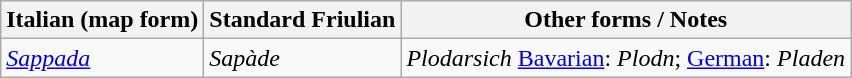<table class="wikitable sortable">
<tr>
<th>Italian (map form)</th>
<th>Standard Friulian</th>
<th>Other forms / Notes</th>
</tr>
<tr>
<td><em><a href='#'>Sappada</a></em></td>
<td><em>Sapàde</em></td>
<td><em>Plodarsich</em> <a href='#'>Bavarian</a>: <em>Plodn</em>; <a href='#'>German</a>: <em>Pladen</em></td>
</tr>
</table>
